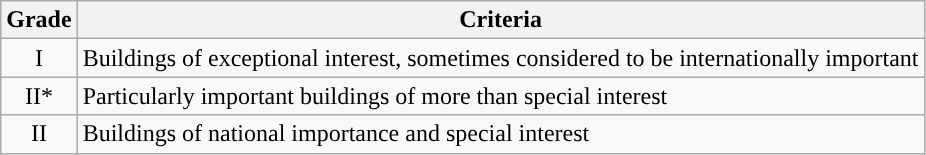<table class="wikitable">
<tr>
<th>Grade</th>
<th>Criteria</th>
</tr>
<tr>
<td align="center" >I</td>
<td>Buildings of exceptional interest, sometimes considered to be internationally important</td>
</tr>
<tr>
<td align="center" >II*</td>
<td>Particularly important buildings of more than special interest</td>
</tr>
<tr>
<td align="center" >II</td>
<td>Buildings of national importance and special interest</td>
</tr>
</table>
